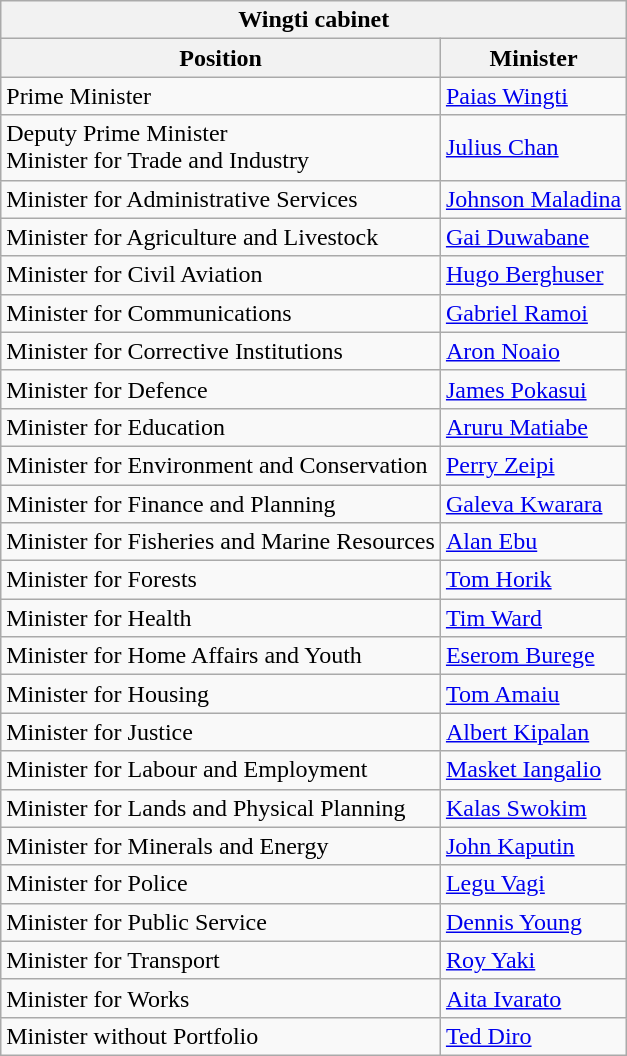<table class=wikitable>
<tr>
<th colspan=2>Wingti cabinet</th>
</tr>
<tr>
<th>Position</th>
<th>Minister</th>
</tr>
<tr>
<td>Prime Minister</td>
<td><a href='#'>Paias Wingti</a></td>
</tr>
<tr>
<td>Deputy Prime Minister<br>Minister for Trade and Industry</td>
<td><a href='#'>Julius Chan</a></td>
</tr>
<tr>
<td>Minister for Administrative Services</td>
<td><a href='#'>Johnson Maladina</a></td>
</tr>
<tr>
<td>Minister for Agriculture and Livestock</td>
<td><a href='#'>Gai Duwabane</a></td>
</tr>
<tr>
<td>Minister for Civil Aviation</td>
<td><a href='#'>Hugo Berghuser</a></td>
</tr>
<tr>
<td>Minister for Communications</td>
<td><a href='#'>Gabriel Ramoi</a></td>
</tr>
<tr>
<td>Minister for Corrective Institutions</td>
<td><a href='#'>Aron Noaio</a></td>
</tr>
<tr>
<td>Minister for Defence</td>
<td><a href='#'>James Pokasui</a></td>
</tr>
<tr>
<td>Minister for Education</td>
<td><a href='#'>Aruru Matiabe</a></td>
</tr>
<tr>
<td>Minister for Environment and Conservation</td>
<td><a href='#'>Perry Zeipi</a></td>
</tr>
<tr>
<td>Minister for Finance and Planning</td>
<td><a href='#'>Galeva Kwarara</a></td>
</tr>
<tr>
<td>Minister for Fisheries and Marine Resources</td>
<td><a href='#'>Alan Ebu</a></td>
</tr>
<tr>
<td>Minister for Forests</td>
<td><a href='#'>Tom Horik</a></td>
</tr>
<tr>
<td>Minister for Health</td>
<td><a href='#'>Tim Ward</a></td>
</tr>
<tr>
<td>Minister for Home Affairs and Youth</td>
<td><a href='#'>Eserom Burege</a></td>
</tr>
<tr>
<td>Minister for Housing</td>
<td><a href='#'>Tom Amaiu</a></td>
</tr>
<tr>
<td>Minister for Justice</td>
<td><a href='#'>Albert Kipalan</a></td>
</tr>
<tr>
<td>Minister for Labour and Employment</td>
<td><a href='#'>Masket Iangalio</a></td>
</tr>
<tr>
<td>Minister for Lands and Physical Planning</td>
<td><a href='#'>Kalas Swokim</a></td>
</tr>
<tr>
<td>Minister for Minerals and Energy</td>
<td><a href='#'>John Kaputin</a></td>
</tr>
<tr>
<td>Minister for Police</td>
<td><a href='#'>Legu Vagi</a></td>
</tr>
<tr>
<td>Minister for Public Service</td>
<td><a href='#'>Dennis Young</a></td>
</tr>
<tr>
<td>Minister for Transport</td>
<td><a href='#'>Roy Yaki</a></td>
</tr>
<tr>
<td>Minister for Works</td>
<td><a href='#'>Aita Ivarato</a></td>
</tr>
<tr>
<td>Minister without Portfolio</td>
<td><a href='#'>Ted Diro</a></td>
</tr>
</table>
